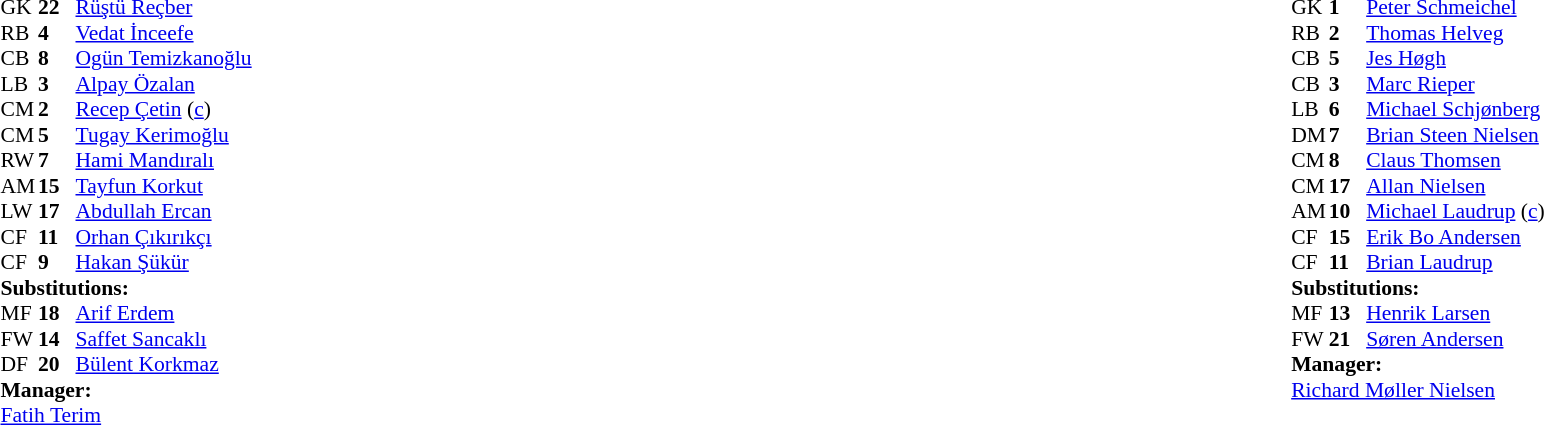<table style="width:100%;">
<tr>
<td style="vertical-align:top; width:40%;"><br><table style="font-size:90%" cellspacing="0" cellpadding="0">
<tr>
<th width="25"></th>
<th width="25"></th>
</tr>
<tr>
<td>GK</td>
<td><strong>22</strong></td>
<td><a href='#'>Rüştü Reçber</a></td>
<td></td>
</tr>
<tr>
<td>RB</td>
<td><strong>4</strong></td>
<td><a href='#'>Vedat İnceefe</a></td>
</tr>
<tr>
<td>CB</td>
<td><strong>8</strong></td>
<td><a href='#'>Ogün Temizkanoğlu</a></td>
</tr>
<tr>
<td>LB</td>
<td><strong>3</strong></td>
<td><a href='#'>Alpay Özalan</a></td>
</tr>
<tr>
<td>CM</td>
<td><strong>2</strong></td>
<td><a href='#'>Recep Çetin</a> (<a href='#'>c</a>)</td>
<td></td>
<td></td>
</tr>
<tr>
<td>CM</td>
<td><strong>5</strong></td>
<td><a href='#'>Tugay Kerimoğlu</a></td>
<td></td>
</tr>
<tr>
<td>RW</td>
<td><strong>7</strong></td>
<td><a href='#'>Hami Mandıralı</a></td>
</tr>
<tr>
<td>AM</td>
<td><strong>15</strong></td>
<td><a href='#'>Tayfun Korkut</a></td>
<td></td>
</tr>
<tr>
<td>LW</td>
<td><strong>17</strong></td>
<td><a href='#'>Abdullah Ercan</a></td>
</tr>
<tr>
<td>CF</td>
<td><strong>11</strong></td>
<td><a href='#'>Orhan Çıkırıkçı</a></td>
<td></td>
<td></td>
</tr>
<tr>
<td>CF</td>
<td><strong>9</strong></td>
<td><a href='#'>Hakan Şükür</a></td>
<td></td>
<td></td>
</tr>
<tr>
<td colspan=3><strong>Substitutions:</strong></td>
</tr>
<tr>
<td>MF</td>
<td><strong>18</strong></td>
<td><a href='#'>Arif Erdem</a></td>
<td></td>
<td></td>
</tr>
<tr>
<td>FW</td>
<td><strong>14</strong></td>
<td><a href='#'>Saffet Sancaklı</a></td>
<td></td>
<td></td>
</tr>
<tr>
<td>DF</td>
<td><strong>20</strong></td>
<td><a href='#'>Bülent Korkmaz</a></td>
<td></td>
<td></td>
</tr>
<tr>
<td colspan=3><strong>Manager:</strong></td>
</tr>
<tr>
<td colspan=3><a href='#'>Fatih Terim</a></td>
</tr>
</table>
</td>
<td valign="top"></td>
<td style="vertical-align:top; width:50%;"><br><table style="font-size:90%; margin:auto;" cellspacing="0" cellpadding="0">
<tr>
<th width=25></th>
<th width=25></th>
</tr>
<tr>
<td>GK</td>
<td><strong>1</strong></td>
<td><a href='#'>Peter Schmeichel</a></td>
</tr>
<tr>
<td>RB</td>
<td><strong>2</strong></td>
<td><a href='#'>Thomas Helveg</a></td>
<td></td>
</tr>
<tr>
<td>CB</td>
<td><strong>5</strong></td>
<td><a href='#'>Jes Høgh</a></td>
</tr>
<tr>
<td>CB</td>
<td><strong>3</strong></td>
<td><a href='#'>Marc Rieper</a></td>
</tr>
<tr>
<td>LB</td>
<td><strong>6</strong></td>
<td><a href='#'>Michael Schjønberg</a></td>
<td></td>
<td></td>
</tr>
<tr>
<td>DM</td>
<td><strong>7</strong></td>
<td><a href='#'>Brian Steen Nielsen</a></td>
</tr>
<tr>
<td>CM</td>
<td><strong>8</strong></td>
<td><a href='#'>Claus Thomsen</a></td>
</tr>
<tr>
<td>CM</td>
<td><strong>17</strong></td>
<td><a href='#'>Allan Nielsen</a></td>
</tr>
<tr>
<td>AM</td>
<td><strong>10</strong></td>
<td><a href='#'>Michael Laudrup</a> (<a href='#'>c</a>)</td>
</tr>
<tr>
<td>CF</td>
<td><strong>15</strong></td>
<td><a href='#'>Erik Bo Andersen</a></td>
<td></td>
<td></td>
</tr>
<tr>
<td>CF</td>
<td><strong>11</strong></td>
<td><a href='#'>Brian Laudrup</a></td>
</tr>
<tr>
<td colspan=3><strong>Substitutions:</strong></td>
</tr>
<tr>
<td>MF</td>
<td><strong>13</strong></td>
<td><a href='#'>Henrik Larsen</a></td>
<td></td>
<td></td>
</tr>
<tr>
<td>FW</td>
<td><strong>21</strong></td>
<td><a href='#'>Søren Andersen</a></td>
<td></td>
<td></td>
</tr>
<tr>
<td colspan=3><strong>Manager:</strong></td>
</tr>
<tr>
<td colspan=3><a href='#'>Richard Møller Nielsen</a></td>
</tr>
</table>
</td>
</tr>
</table>
